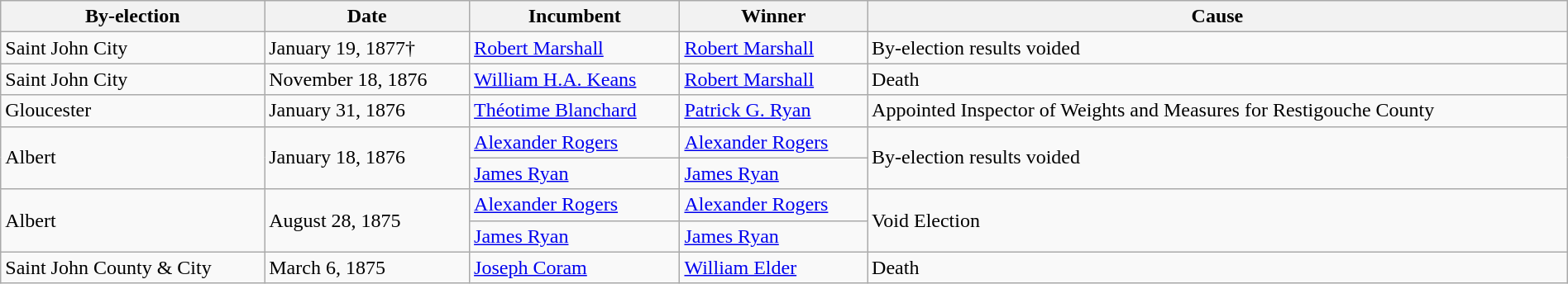<table class=wikitable style="width:100%">
<tr>
<th>By-election</th>
<th>Date</th>
<th>Incumbent</th>
<th>Winner</th>
<th>Cause</th>
</tr>
<tr>
<td>Saint John City</td>
<td>January 19, 1877†</td>
<td><a href='#'>Robert Marshall</a></td>
<td><a href='#'>Robert Marshall</a></td>
<td>By-election results voided</td>
</tr>
<tr>
<td>Saint John City</td>
<td>November 18, 1876</td>
<td><a href='#'>William H.A. Keans</a></td>
<td><a href='#'>Robert Marshall</a></td>
<td>Death</td>
</tr>
<tr>
<td>Gloucester</td>
<td>January 31, 1876</td>
<td><a href='#'>Théotime Blanchard</a></td>
<td><a href='#'>Patrick G. Ryan</a></td>
<td>Appointed Inspector of Weights and Measures for Restigouche County</td>
</tr>
<tr>
<td rowspan=2>Albert</td>
<td rowspan=2>January 18, 1876</td>
<td><a href='#'>Alexander Rogers</a></td>
<td><a href='#'>Alexander Rogers</a></td>
<td rowspan=2>By-election results voided</td>
</tr>
<tr>
<td><a href='#'>James Ryan</a></td>
<td><a href='#'>James Ryan</a></td>
</tr>
<tr>
<td rowspan=2>Albert</td>
<td rowspan=2>August 28, 1875</td>
<td><a href='#'>Alexander Rogers</a></td>
<td><a href='#'>Alexander Rogers</a></td>
<td rowspan=2>Void Election</td>
</tr>
<tr>
<td><a href='#'>James Ryan</a></td>
<td><a href='#'>James Ryan</a></td>
</tr>
<tr>
<td>Saint John County & City</td>
<td>March 6, 1875</td>
<td><a href='#'>Joseph Coram</a></td>
<td><a href='#'>William Elder</a></td>
<td>Death</td>
</tr>
</table>
